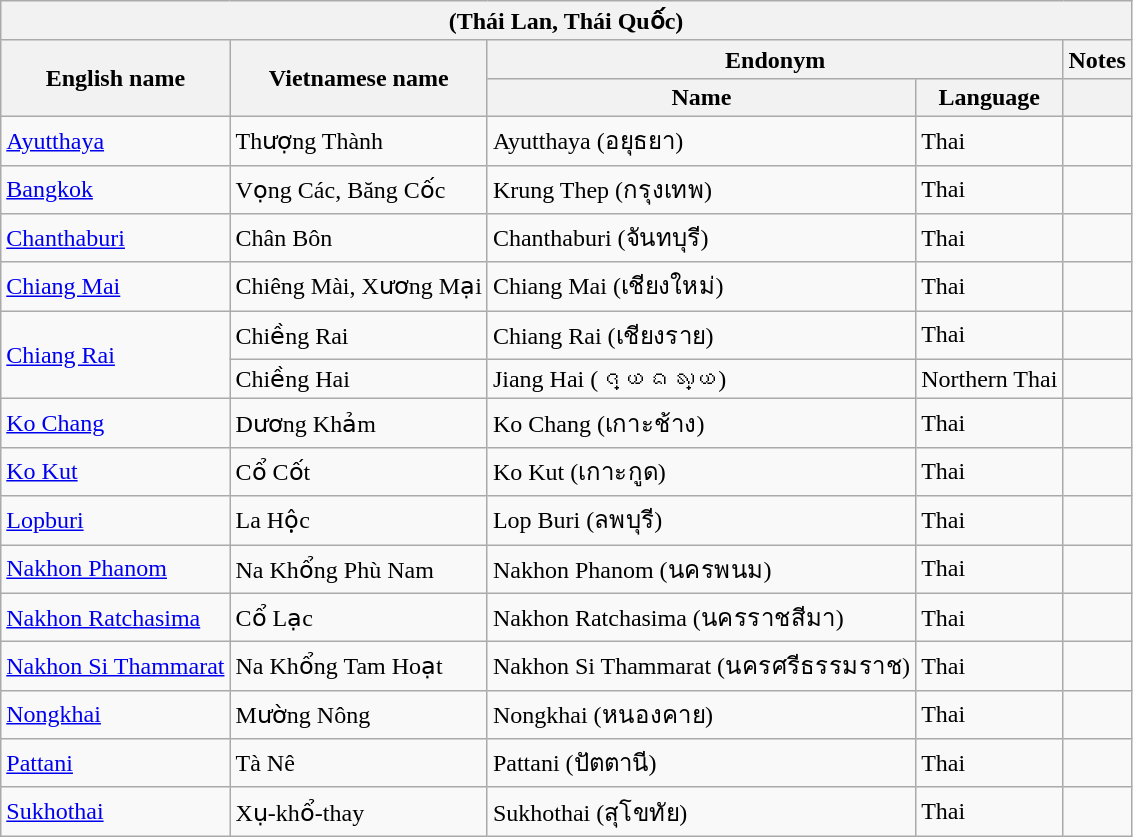<table class="wikitable sortable">
<tr>
<th colspan="5"> (Thái Lan, Thái Quốc)</th>
</tr>
<tr>
<th rowspan="2">English name</th>
<th rowspan="2">Vietnamese name</th>
<th colspan="2">Endonym</th>
<th>Notes</th>
</tr>
<tr>
<th>Name</th>
<th>Language</th>
<th></th>
</tr>
<tr>
<td><a href='#'>Ayutthaya</a></td>
<td>Thượng Thành</td>
<td>Ayutthaya (อยุธยา)</td>
<td>Thai</td>
<td></td>
</tr>
<tr>
<td><a href='#'>Bangkok</a></td>
<td>Vọng Các, Băng Cốc</td>
<td>Krung Thep (กรุงเทพ)</td>
<td>Thai</td>
<td></td>
</tr>
<tr>
<td><a href='#'>Chanthaburi</a></td>
<td>Chân Bôn</td>
<td>Chanthaburi (จันทบุรี)</td>
<td>Thai</td>
<td></td>
</tr>
<tr>
<td><a href='#'>Chiang Mai</a></td>
<td>Chiêng Mài, Xương Mại</td>
<td>Chiang Mai (เชียงใหม่)</td>
<td>Thai</td>
<td></td>
</tr>
<tr>
<td rowspan="2"><a href='#'>Chiang Rai</a></td>
<td>Chiềng Rai</td>
<td>Chiang Rai (เชียงราย)</td>
<td>Thai</td>
<td></td>
</tr>
<tr>
<td>Chiềng Hai</td>
<td>Jiang Hai (ᨩ᩠ᨿᨦᩁᩣ᩠ᨿ)</td>
<td>Northern Thai</td>
<td></td>
</tr>
<tr>
<td><a href='#'>Ko Chang</a></td>
<td>Dương Khảm</td>
<td>Ko Chang (เกาะช้าง)</td>
<td>Thai</td>
<td></td>
</tr>
<tr>
<td><a href='#'>Ko Kut</a></td>
<td>Cổ Cốt</td>
<td>Ko Kut (เกาะกูด)</td>
<td>Thai</td>
<td></td>
</tr>
<tr>
<td><a href='#'>Lopburi</a></td>
<td>La Hộc</td>
<td>Lop Buri (ลพบุรี)</td>
<td>Thai</td>
<td></td>
</tr>
<tr>
<td><a href='#'>Nakhon Phanom</a></td>
<td>Na Khổng Phù Nam</td>
<td>Nakhon Phanom (นครพนม)</td>
<td>Thai</td>
<td></td>
</tr>
<tr>
<td><a href='#'>Nakhon Ratchasima</a></td>
<td>Cổ Lạc</td>
<td>Nakhon Ratchasima (นครราชสีมา)</td>
<td>Thai</td>
<td></td>
</tr>
<tr>
<td><a href='#'>Nakhon Si Thammarat</a></td>
<td>Na Khổng Tam Hoạt</td>
<td>Nakhon Si Thammarat (นครศรีธรรมราช)</td>
<td>Thai</td>
<td></td>
</tr>
<tr>
<td><a href='#'>Nongkhai</a></td>
<td>Mường Nông</td>
<td>Nongkhai (หนองคาย)</td>
<td>Thai</td>
<td></td>
</tr>
<tr>
<td><a href='#'>Pattani</a></td>
<td>Tà Nê</td>
<td>Pattani (ปัตตานี)</td>
<td>Thai</td>
<td></td>
</tr>
<tr>
<td><a href='#'>Sukhothai</a></td>
<td>Xụ-khổ-thay</td>
<td>Sukhothai (สุโขทัย)</td>
<td>Thai</td>
<td></td>
</tr>
</table>
